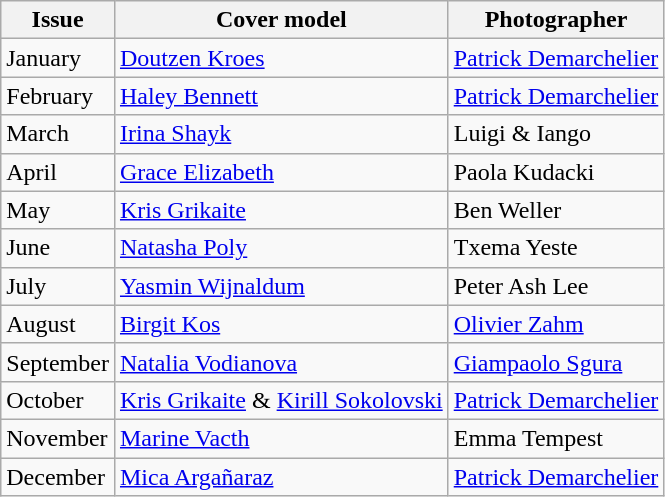<table class="sortable wikitable">
<tr>
<th>Issue</th>
<th>Cover model</th>
<th>Photographer</th>
</tr>
<tr>
<td>January</td>
<td><a href='#'>Doutzen Kroes</a></td>
<td><a href='#'>Patrick Demarchelier</a></td>
</tr>
<tr>
<td>February</td>
<td><a href='#'>Haley Bennett</a></td>
<td><a href='#'>Patrick Demarchelier</a></td>
</tr>
<tr>
<td>March</td>
<td><a href='#'>Irina Shayk</a></td>
<td>Luigi & Iango</td>
</tr>
<tr>
<td>April</td>
<td><a href='#'>Grace Elizabeth</a></td>
<td>Paola Kudacki</td>
</tr>
<tr>
<td>May</td>
<td><a href='#'>Kris Grikaite</a></td>
<td>Ben Weller</td>
</tr>
<tr>
<td>June</td>
<td><a href='#'>Natasha Poly</a></td>
<td>Txema Yeste</td>
</tr>
<tr>
<td>July</td>
<td><a href='#'>Yasmin Wijnaldum</a></td>
<td>Peter Ash Lee</td>
</tr>
<tr>
<td>August</td>
<td><a href='#'>Birgit Kos</a></td>
<td><a href='#'>Olivier Zahm</a></td>
</tr>
<tr>
<td>September</td>
<td><a href='#'>Natalia Vodianova</a></td>
<td><a href='#'>Giampaolo Sgura</a></td>
</tr>
<tr>
<td>October</td>
<td><a href='#'>Kris Grikaite</a> & <a href='#'>Kirill Sokolovski</a></td>
<td><a href='#'>Patrick Demarchelier</a></td>
</tr>
<tr>
<td>November</td>
<td><a href='#'>Marine Vacth</a></td>
<td>Emma Tempest</td>
</tr>
<tr>
<td>December</td>
<td><a href='#'>Mica Argañaraz</a></td>
<td><a href='#'>Patrick Demarchelier</a></td>
</tr>
</table>
